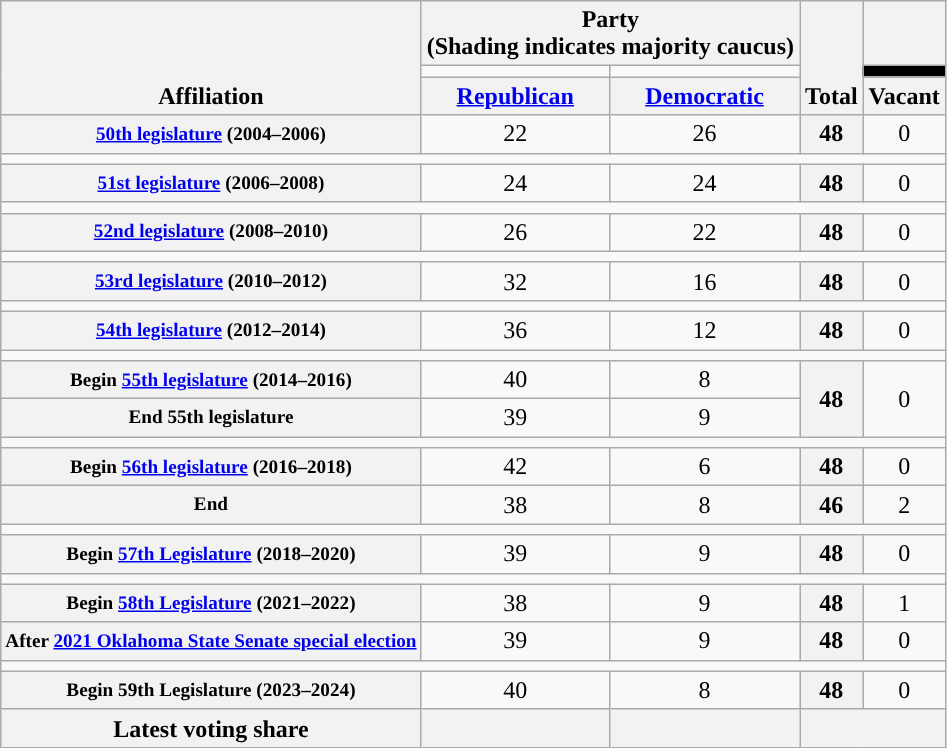<table class=wikitable style="text-align:center">
<tr style="vertical-align:bottom;">
<th rowspan=3>Affiliation</th>
<th colspan=2>Party <div>(Shading indicates majority caucus)</div></th>
<th rowspan=3>Total</th>
<th></th>
</tr>
<tr style="height:5px">
<td style="background-color:"></td>
<td style="background-color:"></td>
<td style="background: black"></td>
</tr>
<tr>
<th><a href='#'>Republican</a></th>
<th><a href='#'>Democratic</a></th>
<th>Vacant</th>
</tr>
<tr>
<th nowrap style="font-size:80%"><a href='#'>50th legislature</a> (2004–2006)</th>
<td>22</td>
<td>26</td>
<th>48</th>
<td>0</td>
</tr>
<tr>
<td colspan=5></td>
</tr>
<tr>
<th nowrap style="font-size:80%"><a href='#'>51st legislature</a> (2006–2008)</th>
<td>24</td>
<td>24</td>
<th>48</th>
<td>0</td>
</tr>
<tr>
<td colspan=5></td>
</tr>
<tr>
<th nowrap style="font-size:80%"><a href='#'>52nd legislature</a> (2008–2010)</th>
<td>26</td>
<td>22</td>
<th>48</th>
<td>0</td>
</tr>
<tr>
<td colspan=5></td>
</tr>
<tr>
<th nowrap style="font-size:80%"><a href='#'>53rd legislature</a> (2010–2012)</th>
<td>32</td>
<td>16</td>
<th>48</th>
<td>0</td>
</tr>
<tr>
<td colspan=5></td>
</tr>
<tr>
<th nowrap style="font-size:80%"><a href='#'>54th legislature</a> (2012–2014)</th>
<td>36</td>
<td>12</td>
<th>48</th>
<td>0</td>
</tr>
<tr>
<td colspan=5></td>
</tr>
<tr>
<th nowrap style="font-size:80%">Begin <a href='#'>55th legislature</a> (2014–2016)</th>
<td>40</td>
<td>8</td>
<th rowspan=2>48</th>
<td rowspan=2>0</td>
</tr>
<tr>
<th nowrap style="font-size:80%">End 55th legislature</th>
<td>39</td>
<td>9</td>
</tr>
<tr>
<td colspan=5></td>
</tr>
<tr>
<th nowrap style="font-size:80%">Begin <a href='#'>56th legislature</a> (2016–2018)</th>
<td>42</td>
<td>6</td>
<th>48</th>
<td>0</td>
</tr>
<tr>
<th nowrap style="font-size:80%">End</th>
<td>38</td>
<td>8</td>
<th>46</th>
<td>2</td>
</tr>
<tr>
<td colspan=5></td>
</tr>
<tr>
<th nowrap style="font-size:80%">Begin <a href='#'>57th Legislature</a> (2018–2020)</th>
<td>39</td>
<td>9</td>
<th>48</th>
<td>0</td>
</tr>
<tr>
<td colspan=5></td>
</tr>
<tr>
<th nowrap style="font-size:80%">Begin <a href='#'>58th Legislature</a> (2021–2022)</th>
<td>38</td>
<td>9</td>
<th>48</th>
<td>1</td>
</tr>
<tr>
<th nowrap style="font-size:80%">After <a href='#'>2021 Oklahoma State Senate special election</a></th>
<td>39</td>
<td>9</td>
<th>48</th>
<td>0</td>
</tr>
<tr>
<td colspan=5></td>
</tr>
<tr>
<th nowrap style="font-size:80%">Begin 59th Legislature (2023–2024)</th>
<td>40</td>
<td>8</td>
<th>48</th>
<td>0</td>
</tr>
<tr>
<th>Latest voting share</th>
<th></th>
<th></th>
<th colspan="2"></th>
</tr>
</table>
